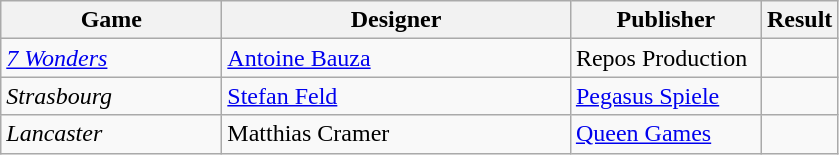<table class="wikitable">
<tr>
<th style="width:140px;">Game</th>
<th style="width:225px;">Designer</th>
<th style="width:120px;">Publisher</th>
<th>Result</th>
</tr>
<tr>
<td><a href='#'><em>7 Wonders</em></a></td>
<td><a href='#'>Antoine Bauza</a></td>
<td>Repos Production</td>
<td></td>
</tr>
<tr>
<td><em>Strasbourg</em></td>
<td><a href='#'>Stefan Feld</a></td>
<td><a href='#'>Pegasus Spiele</a></td>
<td></td>
</tr>
<tr>
<td><em>Lancaster</em></td>
<td>Matthias Cramer</td>
<td><a href='#'>Queen Games</a></td>
<td></td>
</tr>
</table>
